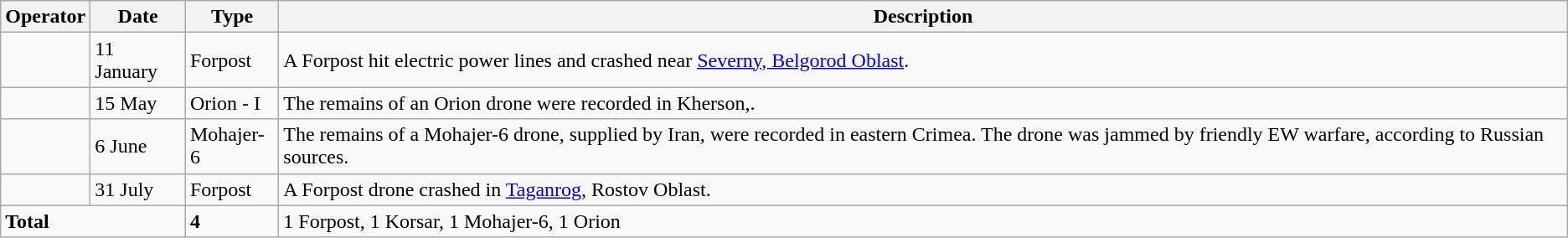<table class="wikitable">
<tr>
<th>Operator</th>
<th>Date</th>
<th>Type</th>
<th>Description</th>
</tr>
<tr>
<td></td>
<td>11 January</td>
<td>Forpost</td>
<td>A Forpost hit electric power lines and crashed near <a href='#'>Severny, Belgorod Oblast</a>.</td>
</tr>
<tr>
<td></td>
<td>15 May</td>
<td>Orion - I</td>
<td>The remains of an Orion drone were recorded in Kherson,.</td>
</tr>
<tr>
<td></td>
<td>6 June</td>
<td>Mohajer-6</td>
<td>The remains of a Mohajer-6 drone, supplied by Iran, were recorded in eastern Crimea. The drone was jammed by friendly EW warfare, according to Russian sources.</td>
</tr>
<tr>
<td></td>
<td>31 July</td>
<td>Forpost</td>
<td>A Forpost drone crashed in <a href='#'>Taganrog</a>, Rostov Oblast.</td>
</tr>
<tr>
<td colspan="2"><strong>Total</strong></td>
<td><strong>4</strong></td>
<td>1 Forpost, 1 Korsar, 1 Mohajer-6, 1 Orion</td>
</tr>
</table>
